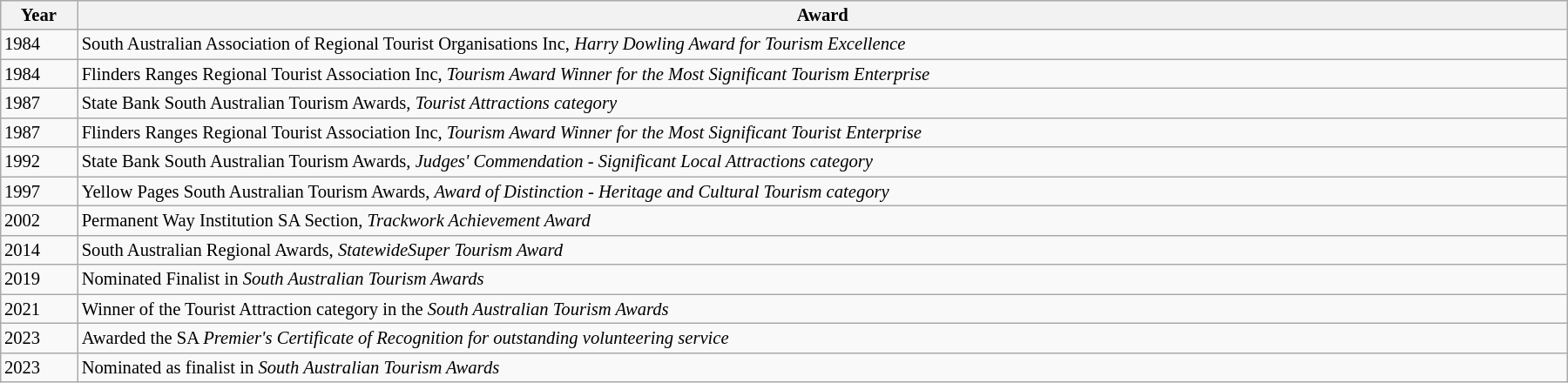<table class="wikitable floatleft" border="1" style="width:95%; font-size: 86%; float:left; margin-left:2em; margin-right:2em; margin-bottom:2em">
<tr>
<th>Year</th>
<th>Award</th>
</tr>
<tr>
<td>1984</td>
<td>South Australian Association of Regional Tourist Organisations Inc, <em>Harry Dowling Award for Tourism Excellence</em></td>
</tr>
<tr>
<td>1984</td>
<td>Flinders Ranges Regional Tourist Association Inc, <em>Tourism Award Winner for the Most Significant Tourism Enterprise</em></td>
</tr>
<tr>
<td>1987</td>
<td>State Bank South Australian Tourism Awards, <em>Tourist Attractions category</em></td>
</tr>
<tr>
<td>1987</td>
<td>Flinders Ranges Regional Tourist Association Inc, <em>Tourism Award Winner for the Most Significant Tourist Enterprise</em></td>
</tr>
<tr>
<td>1992</td>
<td>State Bank South Australian Tourism Awards, <em>Judges' Commendation - Significant Local Attractions category</em></td>
</tr>
<tr>
<td>1997</td>
<td>Yellow Pages South Australian Tourism Awards, <em>Award of Distinction - Heritage and Cultural Tourism category</em></td>
</tr>
<tr>
<td>2002</td>
<td>Permanent Way Institution SA Section, <em>Trackwork Achievement Award</em></td>
</tr>
<tr>
<td>2014</td>
<td>South Australian Regional Awards, <em>StatewideSuper Tourism Award</em></td>
</tr>
<tr>
<td>2019</td>
<td>Nominated Finalist in <em>South Australian Tourism Awards</em></td>
</tr>
<tr>
<td>2021</td>
<td>Winner of the Tourist Attraction category in the <em>South Australian Tourism Awards</em></td>
</tr>
<tr>
<td>2023</td>
<td>Awarded the SA  <em>Premier's Certificate of Recognition for outstanding volunteering service</em></td>
</tr>
<tr>
<td>2023</td>
<td>Nominated as finalist in <em>South Australian Tourism Awards</em></td>
</tr>
</table>
